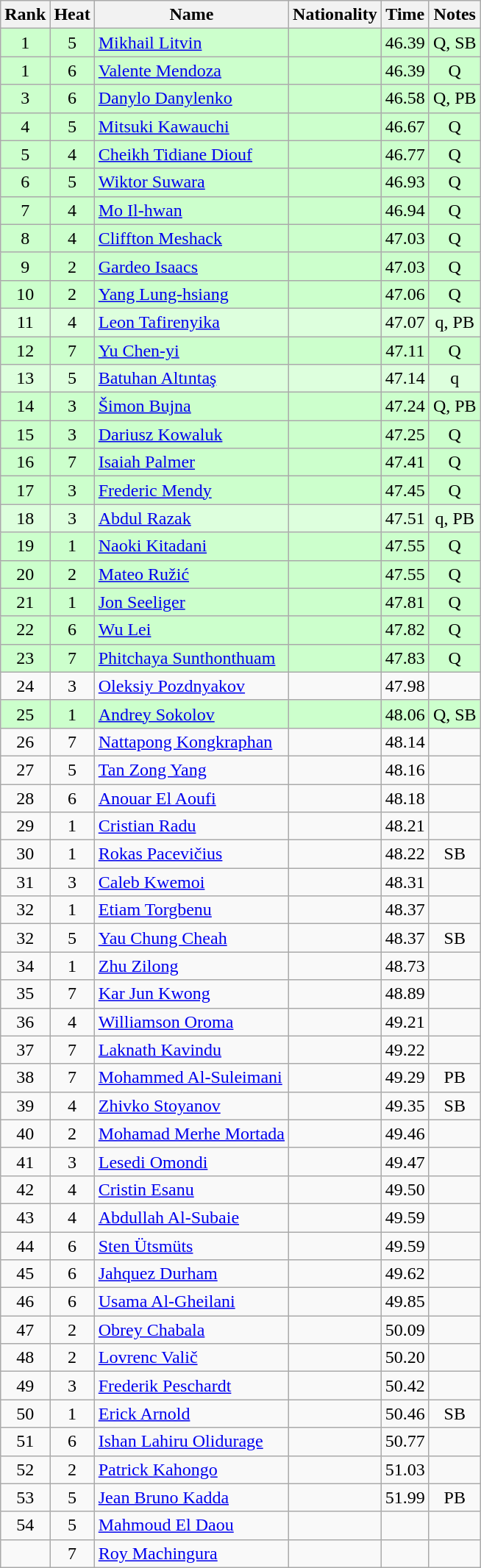<table class="wikitable sortable" style="text-align:center">
<tr>
<th>Rank</th>
<th>Heat</th>
<th>Name</th>
<th>Nationality</th>
<th>Time</th>
<th>Notes</th>
</tr>
<tr bgcolor=ccffcc>
<td>1</td>
<td>5</td>
<td align=left><a href='#'>Mikhail Litvin</a></td>
<td align=left></td>
<td>46.39</td>
<td>Q, SB</td>
</tr>
<tr bgcolor=ccffcc>
<td>1</td>
<td>6</td>
<td align=left><a href='#'>Valente Mendoza</a></td>
<td align=left></td>
<td>46.39</td>
<td>Q</td>
</tr>
<tr bgcolor=ccffcc>
<td>3</td>
<td>6</td>
<td align=left><a href='#'>Danylo Danylenko</a></td>
<td align=left></td>
<td>46.58</td>
<td>Q, PB</td>
</tr>
<tr bgcolor=ccffcc>
<td>4</td>
<td>5</td>
<td align=left><a href='#'>Mitsuki Kawauchi</a></td>
<td align=left></td>
<td>46.67</td>
<td>Q</td>
</tr>
<tr bgcolor=ccffcc>
<td>5</td>
<td>4</td>
<td align=left><a href='#'>Cheikh Tidiane Diouf</a></td>
<td align=left></td>
<td>46.77</td>
<td>Q</td>
</tr>
<tr bgcolor=ccffcc>
<td>6</td>
<td>5</td>
<td align=left><a href='#'>Wiktor Suwara</a></td>
<td align=left></td>
<td>46.93</td>
<td>Q</td>
</tr>
<tr bgcolor=ccffcc>
<td>7</td>
<td>4</td>
<td align=left><a href='#'>Mo Il-hwan</a></td>
<td align=left></td>
<td>46.94</td>
<td>Q</td>
</tr>
<tr bgcolor=ccffcc>
<td>8</td>
<td>4</td>
<td align=left><a href='#'>Cliffton Meshack</a></td>
<td align=left></td>
<td>47.03</td>
<td>Q</td>
</tr>
<tr bgcolor=ccffcc>
<td>9</td>
<td>2</td>
<td align=left><a href='#'>Gardeo Isaacs</a></td>
<td align=left></td>
<td>47.03</td>
<td>Q</td>
</tr>
<tr bgcolor=ccffcc>
<td>10</td>
<td>2</td>
<td align=left><a href='#'>Yang Lung-hsiang</a></td>
<td align=left></td>
<td>47.06</td>
<td>Q</td>
</tr>
<tr bgcolor=ddffdd>
<td>11</td>
<td>4</td>
<td align=left><a href='#'>Leon Tafirenyika</a></td>
<td align=left></td>
<td>47.07</td>
<td>q, PB</td>
</tr>
<tr bgcolor=ccffcc>
<td>12</td>
<td>7</td>
<td align=left><a href='#'>Yu Chen-yi</a></td>
<td align=left></td>
<td>47.11</td>
<td>Q</td>
</tr>
<tr bgcolor=ddffdd>
<td>13</td>
<td>5</td>
<td align=left><a href='#'>Batuhan Altıntaş</a></td>
<td align=left></td>
<td>47.14</td>
<td>q</td>
</tr>
<tr bgcolor=ccffcc>
<td>14</td>
<td>3</td>
<td align=left><a href='#'>Šimon Bujna</a></td>
<td align=left></td>
<td>47.24</td>
<td>Q, PB</td>
</tr>
<tr bgcolor=ccffcc>
<td>15</td>
<td>3</td>
<td align=left><a href='#'>Dariusz Kowaluk</a></td>
<td align=left></td>
<td>47.25</td>
<td>Q</td>
</tr>
<tr bgcolor=ccffcc>
<td>16</td>
<td>7</td>
<td align=left><a href='#'>Isaiah Palmer</a></td>
<td align=left></td>
<td>47.41</td>
<td>Q</td>
</tr>
<tr bgcolor=ccffcc>
<td>17</td>
<td>3</td>
<td align=left><a href='#'>Frederic Mendy</a></td>
<td align=left></td>
<td>47.45</td>
<td>Q</td>
</tr>
<tr bgcolor=ddffdd>
<td>18</td>
<td>3</td>
<td align=left><a href='#'>Abdul Razak</a></td>
<td align=left></td>
<td>47.51</td>
<td>q, PB</td>
</tr>
<tr bgcolor=ccffcc>
<td>19</td>
<td>1</td>
<td align=left><a href='#'>Naoki Kitadani</a></td>
<td align=left></td>
<td>47.55</td>
<td>Q</td>
</tr>
<tr bgcolor=ccffcc>
<td>20</td>
<td>2</td>
<td align=left><a href='#'>Mateo Ružić</a></td>
<td align=left></td>
<td>47.55</td>
<td>Q</td>
</tr>
<tr bgcolor=ccffcc>
<td>21</td>
<td>1</td>
<td align=left><a href='#'>Jon Seeliger</a></td>
<td align=left></td>
<td>47.81</td>
<td>Q</td>
</tr>
<tr bgcolor=ccffcc>
<td>22</td>
<td>6</td>
<td align=left><a href='#'>Wu Lei</a></td>
<td align=left></td>
<td>47.82</td>
<td>Q</td>
</tr>
<tr bgcolor=ccffcc>
<td>23</td>
<td>7</td>
<td align=left><a href='#'>Phitchaya Sunthonthuam</a></td>
<td align=left></td>
<td>47.83</td>
<td>Q</td>
</tr>
<tr>
<td>24</td>
<td>3</td>
<td align=left><a href='#'>Oleksiy Pozdnyakov</a></td>
<td align=left></td>
<td>47.98</td>
<td></td>
</tr>
<tr bgcolor=ccffcc>
<td>25</td>
<td>1</td>
<td align=left><a href='#'>Andrey Sokolov</a></td>
<td align=left></td>
<td>48.06</td>
<td>Q, SB</td>
</tr>
<tr>
<td>26</td>
<td>7</td>
<td align=left><a href='#'>Nattapong Kongkraphan</a></td>
<td align=left></td>
<td>48.14</td>
<td></td>
</tr>
<tr>
<td>27</td>
<td>5</td>
<td align=left><a href='#'>Tan Zong Yang</a></td>
<td align=left></td>
<td>48.16</td>
<td></td>
</tr>
<tr>
<td>28</td>
<td>6</td>
<td align=left><a href='#'>Anouar El Aoufi</a></td>
<td align=left></td>
<td>48.18</td>
<td></td>
</tr>
<tr>
<td>29</td>
<td>1</td>
<td align=left><a href='#'>Cristian Radu</a></td>
<td align=left></td>
<td>48.21</td>
<td></td>
</tr>
<tr>
<td>30</td>
<td>1</td>
<td align=left><a href='#'>Rokas Pacevičius</a></td>
<td align=left></td>
<td>48.22</td>
<td>SB</td>
</tr>
<tr>
<td>31</td>
<td>3</td>
<td align=left><a href='#'>Caleb Kwemoi</a></td>
<td align=left></td>
<td>48.31</td>
<td></td>
</tr>
<tr>
<td>32</td>
<td>1</td>
<td align=left><a href='#'>Etiam Torgbenu</a></td>
<td align=left></td>
<td>48.37</td>
<td></td>
</tr>
<tr>
<td>32</td>
<td>5</td>
<td align=left><a href='#'>Yau Chung Cheah</a></td>
<td align=left></td>
<td>48.37</td>
<td>SB</td>
</tr>
<tr>
<td>34</td>
<td>1</td>
<td align=left><a href='#'>Zhu Zilong</a></td>
<td align=left></td>
<td>48.73</td>
<td></td>
</tr>
<tr>
<td>35</td>
<td>7</td>
<td align=left><a href='#'>Kar Jun Kwong</a></td>
<td align=left></td>
<td>48.89</td>
<td></td>
</tr>
<tr>
<td>36</td>
<td>4</td>
<td align=left><a href='#'>Williamson Oroma</a></td>
<td align=left></td>
<td>49.21</td>
<td></td>
</tr>
<tr>
<td>37</td>
<td>7</td>
<td align=left><a href='#'>Laknath Kavindu</a></td>
<td align=left></td>
<td>49.22</td>
<td></td>
</tr>
<tr>
<td>38</td>
<td>7</td>
<td align=left><a href='#'>Mohammed Al-Suleimani</a></td>
<td align=left></td>
<td>49.29</td>
<td>PB</td>
</tr>
<tr>
<td>39</td>
<td>4</td>
<td align=left><a href='#'>Zhivko Stoyanov</a></td>
<td align=left></td>
<td>49.35</td>
<td>SB</td>
</tr>
<tr>
<td>40</td>
<td>2</td>
<td align=left><a href='#'>Mohamad Merhe Mortada</a></td>
<td align=left></td>
<td>49.46</td>
<td></td>
</tr>
<tr>
<td>41</td>
<td>3</td>
<td align=left><a href='#'>Lesedi Omondi</a></td>
<td align=left></td>
<td>49.47</td>
<td></td>
</tr>
<tr>
<td>42</td>
<td>4</td>
<td align=left><a href='#'>Cristin Esanu</a></td>
<td align=left></td>
<td>49.50</td>
<td></td>
</tr>
<tr>
<td>43</td>
<td>4</td>
<td align=left><a href='#'>Abdullah Al-Subaie</a></td>
<td align=left></td>
<td>49.59</td>
<td></td>
</tr>
<tr>
<td>44</td>
<td>6</td>
<td align=left><a href='#'>Sten Ütsmüts</a></td>
<td align=left></td>
<td>49.59</td>
<td></td>
</tr>
<tr>
<td>45</td>
<td>6</td>
<td align=left><a href='#'>Jahquez Durham</a></td>
<td align=left></td>
<td>49.62</td>
<td></td>
</tr>
<tr>
<td>46</td>
<td>6</td>
<td align=left><a href='#'>Usama Al-Gheilani</a></td>
<td align=left></td>
<td>49.85</td>
<td></td>
</tr>
<tr>
<td>47</td>
<td>2</td>
<td align=left><a href='#'>Obrey Chabala</a></td>
<td align=left></td>
<td>50.09</td>
<td></td>
</tr>
<tr>
<td>48</td>
<td>2</td>
<td align=left><a href='#'>Lovrenc Valič</a></td>
<td align=left></td>
<td>50.20</td>
<td></td>
</tr>
<tr>
<td>49</td>
<td>3</td>
<td align=left><a href='#'>Frederik Peschardt</a></td>
<td align=left></td>
<td>50.42</td>
<td></td>
</tr>
<tr>
<td>50</td>
<td>1</td>
<td align=left><a href='#'>Erick Arnold</a></td>
<td align=left></td>
<td>50.46</td>
<td>SB</td>
</tr>
<tr>
<td>51</td>
<td>6</td>
<td align=left><a href='#'>Ishan Lahiru Olidurage</a></td>
<td align=left></td>
<td>50.77</td>
<td></td>
</tr>
<tr>
<td>52</td>
<td>2</td>
<td align=left><a href='#'>Patrick Kahongo</a></td>
<td align=left></td>
<td>51.03</td>
<td></td>
</tr>
<tr>
<td>53</td>
<td>5</td>
<td align=left><a href='#'>Jean Bruno Kadda</a></td>
<td align=left></td>
<td>51.99</td>
<td>PB</td>
</tr>
<tr>
<td>54</td>
<td>5</td>
<td align=left><a href='#'>Mahmoud El Daou</a></td>
<td align=left></td>
<td></td>
<td></td>
</tr>
<tr>
<td></td>
<td>7</td>
<td align=left><a href='#'>Roy Machingura</a></td>
<td align=left></td>
<td></td>
<td></td>
</tr>
</table>
